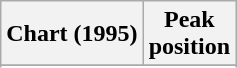<table class="wikitable sortable">
<tr>
<th align="left">Chart (1995)</th>
<th align="center">Peak<br>position</th>
</tr>
<tr>
</tr>
<tr>
</tr>
</table>
